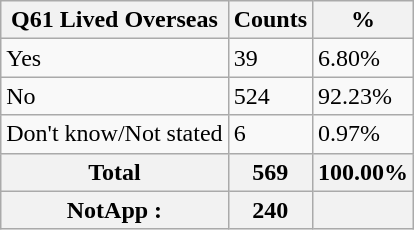<table class="wikitable sortable">
<tr>
<th>Q61 Lived Overseas</th>
<th>Counts</th>
<th>%</th>
</tr>
<tr>
<td>Yes</td>
<td>39</td>
<td>6.80%</td>
</tr>
<tr>
<td>No</td>
<td>524</td>
<td>92.23%</td>
</tr>
<tr>
<td>Don't know/Not stated</td>
<td>6</td>
<td>0.97%</td>
</tr>
<tr>
<th>Total</th>
<th>569</th>
<th>100.00%</th>
</tr>
<tr>
<th>NotApp :</th>
<th>240</th>
<th></th>
</tr>
</table>
